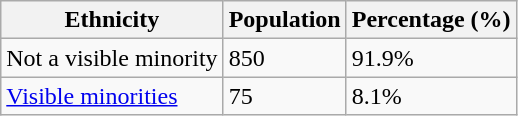<table class="wikitable">
<tr>
<th>Ethnicity</th>
<th>Population</th>
<th>Percentage (%)</th>
</tr>
<tr>
<td>Not a visible minority</td>
<td>850</td>
<td>91.9%</td>
</tr>
<tr>
<td><a href='#'>Visible minorities</a></td>
<td>75</td>
<td>8.1%</td>
</tr>
</table>
